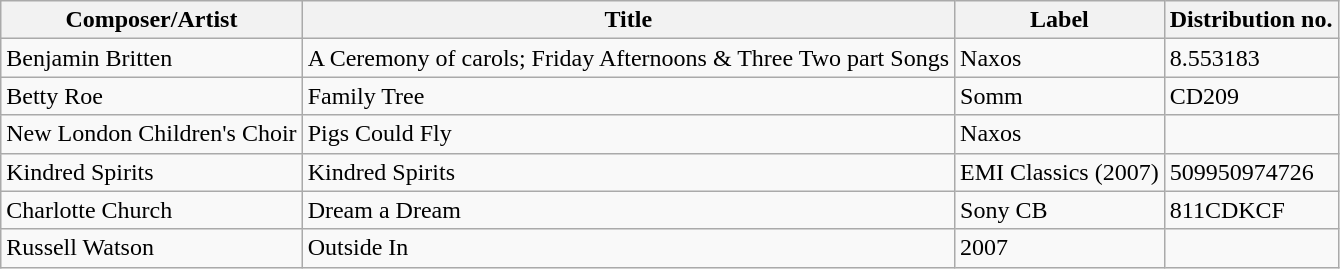<table class="wikitable">
<tr>
<th>Composer/Artist</th>
<th>Title</th>
<th>Label</th>
<th>Distribution no.</th>
</tr>
<tr>
<td>Benjamin Britten</td>
<td>A Ceremony of carols; Friday Afternoons & Three Two part Songs</td>
<td>Naxos</td>
<td>8.553183</td>
</tr>
<tr>
<td>Betty Roe</td>
<td>Family Tree</td>
<td>Somm</td>
<td>CD209</td>
</tr>
<tr>
<td>New London Children's Choir</td>
<td>Pigs Could Fly</td>
<td>Naxos</td>
</tr>
<tr>
<td>Kindred Spirits</td>
<td>Kindred Spirits</td>
<td>EMI Classics (2007)</td>
<td>509950974726</td>
</tr>
<tr>
<td>Charlotte Church</td>
<td>Dream a Dream</td>
<td>Sony CB</td>
<td>811CDKCF</td>
</tr>
<tr>
<td>Russell Watson</td>
<td>Outside In</td>
<td>2007</td>
</tr>
</table>
